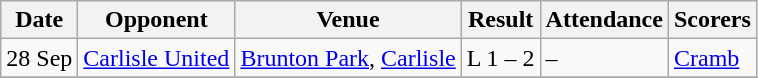<table class="wikitable">
<tr>
<th>Date</th>
<th>Opponent</th>
<th>Venue</th>
<th>Result</th>
<th>Attendance</th>
<th>Scorers</th>
</tr>
<tr>
<td>28 Sep</td>
<td><a href='#'>Carlisle United</a><br></td>
<td><a href='#'>Brunton Park</a>, <a href='#'>Carlisle</a></td>
<td>L 1 – 2</td>
<td>–</td>
<td><a href='#'>Cramb</a></td>
</tr>
<tr>
</tr>
</table>
